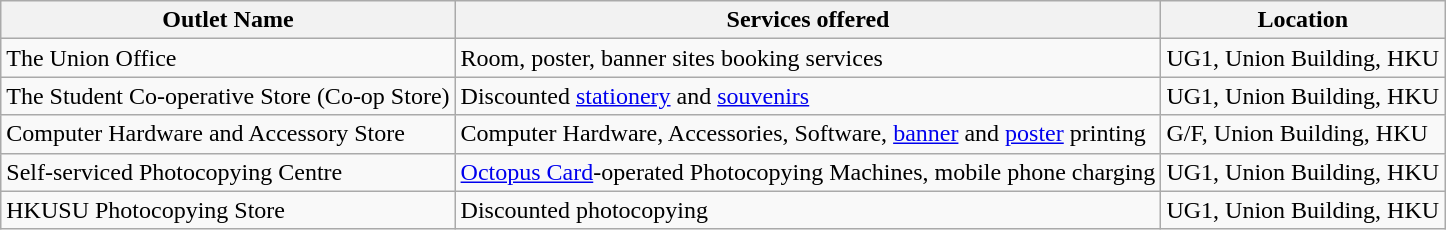<table class="wikitable">
<tr>
<th>Outlet Name</th>
<th>Services offered</th>
<th>Location</th>
</tr>
<tr>
<td>The Union Office</td>
<td>Room, poster, banner sites booking services</td>
<td>UG1, Union Building, HKU</td>
</tr>
<tr>
<td>The Student Co-operative Store (Co-op Store)</td>
<td>Discounted <a href='#'>stationery</a> and <a href='#'>souvenirs</a></td>
<td>UG1, Union Building, HKU</td>
</tr>
<tr>
<td>Computer Hardware and Accessory Store</td>
<td>Computer Hardware, Accessories, Software, <a href='#'>banner</a> and <a href='#'>poster</a> printing</td>
<td>G/F, Union Building, HKU</td>
</tr>
<tr>
<td>Self-serviced Photocopying Centre</td>
<td><a href='#'>Octopus Card</a>-operated Photocopying Machines, mobile phone charging</td>
<td>UG1, Union Building, HKU</td>
</tr>
<tr>
<td>HKUSU Photocopying Store</td>
<td>Discounted photocopying</td>
<td>UG1, Union Building, HKU</td>
</tr>
</table>
